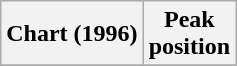<table class="wikitable plainrowheaders" style="text-align:center">
<tr>
<th scope=col>Chart (1996)</th>
<th scope=col>Peak<br>position</th>
</tr>
<tr>
</tr>
</table>
